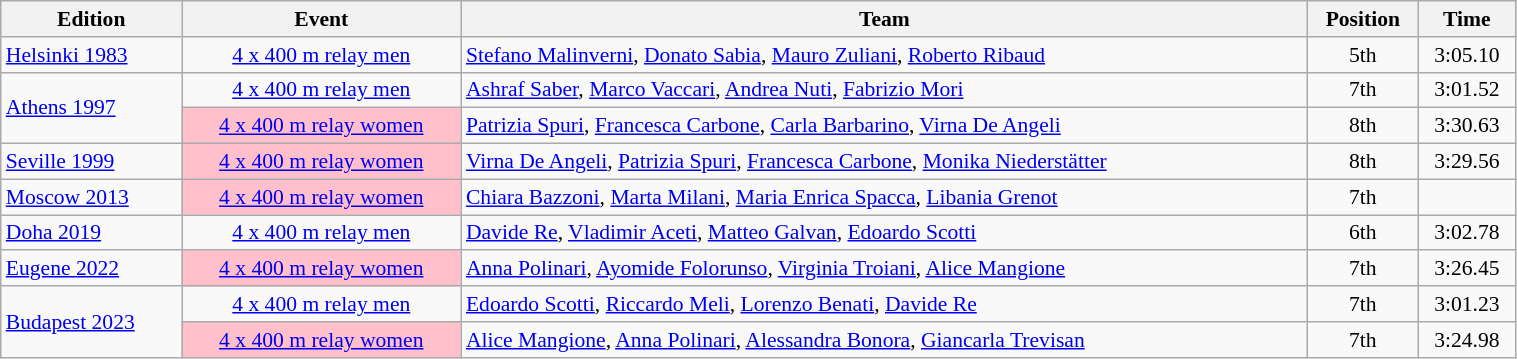<table class="wikitable" width=80% style="font-size:90%; text-align:center;">
<tr>
<th>Edition</th>
<th>Event</th>
<th>Team</th>
<th>Position</th>
<th>Time</th>
</tr>
<tr>
<td align=left> <a href='#'>Helsinki 1983</a></td>
<td><a href='#'>4 x 400 m relay men</a></td>
<td align=left><a href='#'>Stefano Malinverni</a>, <a href='#'>Donato Sabia</a>, <a href='#'>Mauro Zuliani</a>, <a href='#'>Roberto Ribaud</a></td>
<td>5th</td>
<td>3:05.10</td>
</tr>
<tr>
<td rowspan=2 align=left> <a href='#'>Athens 1997</a></td>
<td><a href='#'>4 x 400 m relay men</a></td>
<td align=left><a href='#'>Ashraf Saber</a>, <a href='#'>Marco Vaccari</a>, <a href='#'>Andrea Nuti</a>, <a href='#'>Fabrizio Mori</a></td>
<td>7th</td>
<td>3:01.52</td>
</tr>
<tr>
<td bgcolor=pink><a href='#'>4 x 400 m relay women</a></td>
<td align=left><a href='#'>Patrizia Spuri</a>, <a href='#'>Francesca Carbone</a>, <a href='#'>Carla Barbarino</a>, <a href='#'>Virna De Angeli</a></td>
<td>8th</td>
<td>3:30.63 </td>
</tr>
<tr>
<td align=left> <a href='#'>Seville 1999</a></td>
<td bgcolor=pink><a href='#'>4 x 400 m relay women</a></td>
<td align=left><a href='#'>Virna De Angeli</a>, <a href='#'>Patrizia Spuri</a>, <a href='#'>Francesca Carbone</a>, <a href='#'>Monika Niederstätter</a></td>
<td>8th</td>
<td>3:29.56</td>
</tr>
<tr>
<td align=left> <a href='#'>Moscow 2013</a></td>
<td bgcolor=pink><a href='#'>4 x 400 m relay women</a></td>
<td align=left><a href='#'>Chiara Bazzoni</a>, <a href='#'>Marta Milani</a>, <a href='#'>Maria Enrica Spacca</a>, <a href='#'>Libania Grenot</a></td>
<td>7th</td>
<td></td>
</tr>
<tr>
<td align=left> <a href='#'>Doha 2019</a></td>
<td><a href='#'>4 x 400 m relay men</a></td>
<td align=left><a href='#'>Davide Re</a>, <a href='#'>Vladimir Aceti</a>, <a href='#'>Matteo Galvan</a>, <a href='#'>Edoardo Scotti</a></td>
<td>6th</td>
<td>3:02.78</td>
</tr>
<tr>
<td align=left> <a href='#'>Eugene 2022</a></td>
<td bgcolor=pink><a href='#'>4 x 400 m relay women</a></td>
<td align=left><a href='#'>Anna Polinari</a>, <a href='#'>Ayomide Folorunso</a>, <a href='#'>Virginia Troiani</a>, <a href='#'>Alice Mangione</a></td>
<td>7th</td>
<td>3:26.45</td>
</tr>
<tr>
<td rowspan=2 align=left> <a href='#'>Budapest 2023</a></td>
<td><a href='#'>4 x 400 m relay men</a></td>
<td align=left><a href='#'>Edoardo Scotti</a>, <a href='#'>Riccardo Meli</a>, <a href='#'>Lorenzo Benati</a>, <a href='#'>Davide Re</a></td>
<td>7th</td>
<td>3:01.23</td>
</tr>
<tr>
<td bgcolor=pink><a href='#'>4 x 400 m relay women</a></td>
<td align=left><a href='#'>Alice Mangione</a>, <a href='#'>Anna Polinari</a>, <a href='#'>Alessandra Bonora</a>, <a href='#'>Giancarla Trevisan</a></td>
<td>7th</td>
<td>3:24.98</td>
</tr>
</table>
